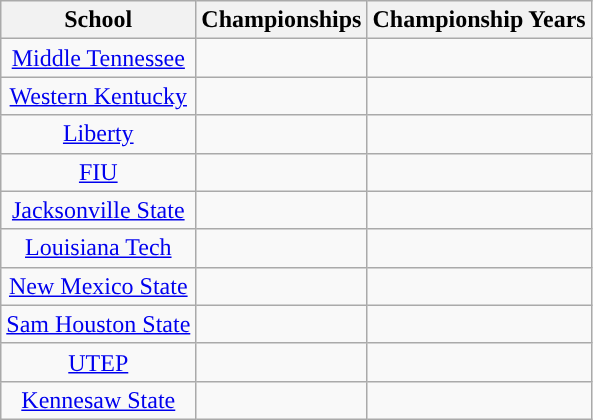<table class="wikitable sortable" style="text-align:center">
<tr>
<th width=px>School</th>
<th width=px>Championships</th>
<th width=px>Championship Years</th>
</tr>
<tr>
<td><a href='#'>Middle Tennessee</a></td>
<td></td>
<td></td>
</tr>
<tr>
<td><a href='#'>Western Kentucky</a></td>
<td></td>
<td></td>
</tr>
<tr>
<td><a href='#'>Liberty</a></td>
<td></td>
<td></td>
</tr>
<tr>
<td><a href='#'>FIU</a></td>
<td></td>
<td></td>
</tr>
<tr>
<td><a href='#'>Jacksonville State</a></td>
<td></td>
<td></td>
</tr>
<tr>
<td><a href='#'>Louisiana Tech</a></td>
<td></td>
<td></td>
</tr>
<tr>
<td><a href='#'>New Mexico State</a></td>
<td></td>
<td></td>
</tr>
<tr>
<td><a href='#'>Sam Houston State</a></td>
<td></td>
<td></td>
</tr>
<tr>
<td><a href='#'>UTEP</a></td>
<td></td>
<td></td>
</tr>
<tr>
<td><a href='#'>Kennesaw State</a></td>
<td></td>
<td></td>
</tr>
</table>
